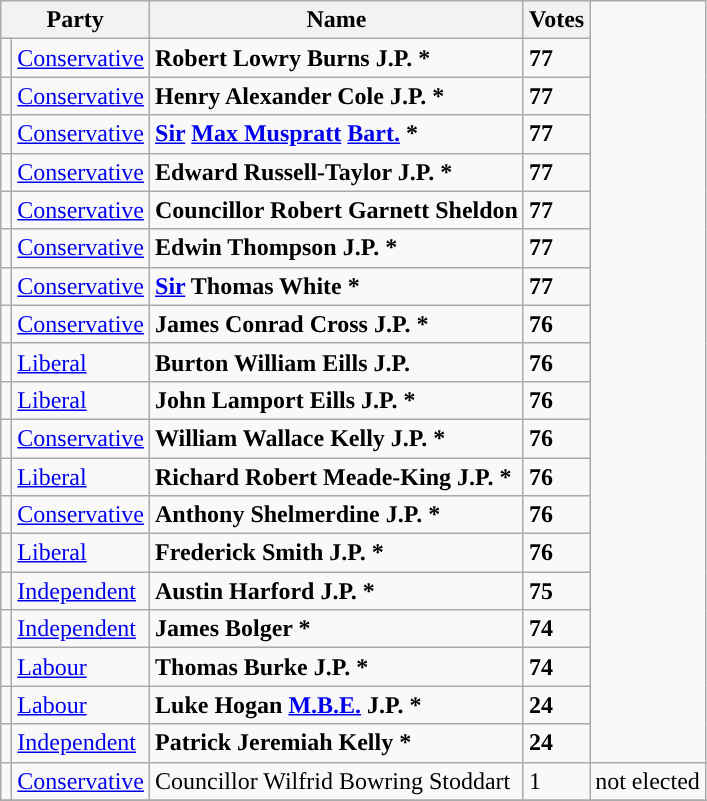<table class="wikitable">
<tr>
<th colspan="2">Party</th>
<th>Name</th>
<th>Votes</th>
</tr>
<tr>
<td style="background-color:"></td>
<td><a href='#'>Conservative</a></td>
<td><strong>Robert Lowry Burns J.P. *</strong></td>
<td><strong>77</strong></td>
</tr>
<tr>
<td style="background-color:"></td>
<td><a href='#'>Conservative</a></td>
<td><strong>Henry Alexander Cole J.P. *</strong></td>
<td><strong>77</strong></td>
</tr>
<tr>
<td style="background-color:"></td>
<td><a href='#'>Conservative</a></td>
<td><strong><a href='#'>Sir</a> <a href='#'>Max Muspratt</a> <a href='#'>Bart.</a> *</strong></td>
<td><strong>77</strong></td>
</tr>
<tr>
<td style="background-color:"></td>
<td><a href='#'>Conservative</a></td>
<td><strong>Edward Russell-Taylor J.P. *</strong></td>
<td><strong>77</strong></td>
</tr>
<tr>
<td style="background-color:"></td>
<td><a href='#'>Conservative</a></td>
<td><strong>Councillor Robert Garnett Sheldon</strong></td>
<td><strong>77</strong></td>
</tr>
<tr>
<td style="background-color:"></td>
<td><a href='#'>Conservative</a></td>
<td><strong>Edwin Thompson J.P. *</strong></td>
<td><strong>77</strong></td>
</tr>
<tr>
<td style="background-color:"></td>
<td><a href='#'>Conservative</a></td>
<td><strong><a href='#'>Sir</a> Thomas White *</strong></td>
<td><strong>77</strong></td>
</tr>
<tr>
<td style="background-color:"></td>
<td><a href='#'>Conservative</a></td>
<td><strong>James Conrad Cross J.P. *</strong></td>
<td><strong>76</strong></td>
</tr>
<tr>
<td style="background-color:"></td>
<td><a href='#'>Liberal</a></td>
<td><strong>Burton William Eills J.P.</strong></td>
<td><strong>76</strong></td>
</tr>
<tr>
<td style="background-color:"></td>
<td><a href='#'>Liberal</a></td>
<td><strong>John Lamport Eills J.P. *</strong></td>
<td><strong>76</strong></td>
</tr>
<tr>
<td style="background-color:"></td>
<td><a href='#'>Conservative</a></td>
<td><strong>William Wallace Kelly J.P. *</strong></td>
<td><strong>76</strong></td>
</tr>
<tr>
<td style="background-color:"></td>
<td><a href='#'>Liberal</a></td>
<td><strong>Richard Robert Meade-King J.P. *</strong></td>
<td><strong>76</strong></td>
</tr>
<tr>
<td style="background-color:"></td>
<td><a href='#'>Conservative</a></td>
<td><strong>Anthony Shelmerdine J.P. *</strong></td>
<td><strong>76</strong></td>
</tr>
<tr>
<td style="background-color:"></td>
<td><a href='#'>Liberal</a></td>
<td><strong>Frederick Smith J.P. *</strong></td>
<td><strong>76</strong></td>
</tr>
<tr>
<td style="background-color:"></td>
<td><a href='#'>Independent</a></td>
<td><strong>Austin Harford J.P. *</strong></td>
<td><strong>75</strong></td>
</tr>
<tr>
<td style="background-color:"></td>
<td><a href='#'>Independent</a></td>
<td><strong>James Bolger *</strong></td>
<td><strong>74</strong></td>
</tr>
<tr>
<td style="background-color:"></td>
<td><a href='#'>Labour</a></td>
<td><strong>Thomas Burke J.P. *</strong></td>
<td><strong>74</strong></td>
</tr>
<tr>
<td style="background-color:"></td>
<td><a href='#'>Labour</a></td>
<td><strong>Luke Hogan <a href='#'>M.B.E.</a> J.P. *</strong></td>
<td><strong>24</strong></td>
</tr>
<tr>
<td style="background-color:"></td>
<td><a href='#'>Independent</a></td>
<td><strong>Patrick Jeremiah Kelly *</strong></td>
<td><strong>24</strong></td>
</tr>
<tr>
<td style="background-color:"></td>
<td><a href='#'>Conservative</a></td>
<td>Councillor Wilfrid Bowring Stoddart</td>
<td>1</td>
<td>not elected</td>
</tr>
<tr>
</tr>
</table>
